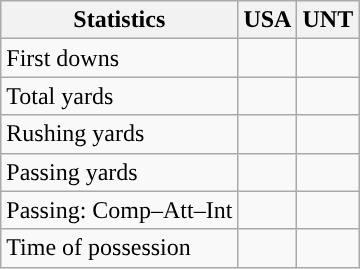<table class="wikitable" style="float: left;">
<tr>
<th>Statistics</th>
<th>USA</th>
<th>UNT</th>
</tr>
<tr>
<td>First downs</td>
<td></td>
<td></td>
</tr>
<tr>
<td>Total yards</td>
<td></td>
<td></td>
</tr>
<tr>
<td>Rushing yards</td>
<td></td>
<td></td>
</tr>
<tr>
<td>Passing yards</td>
<td></td>
<td></td>
</tr>
<tr>
<td>Passing: Comp–Att–Int</td>
<td></td>
<td></td>
</tr>
<tr>
<td>Time of possession</td>
<td></td>
<td></td>
</tr>
</table>
